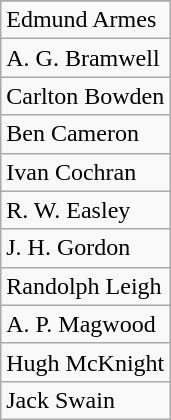<table class="wikitable">
<tr>
</tr>
<tr>
<td>Edmund Armes</td>
</tr>
<tr>
<td>A. G. Bramwell</td>
</tr>
<tr>
<td>Carlton Bowden</td>
</tr>
<tr>
<td>Ben Cameron</td>
</tr>
<tr>
<td>Ivan Cochran</td>
</tr>
<tr>
<td>R. W. Easley</td>
</tr>
<tr>
<td>J. H. Gordon</td>
</tr>
<tr>
<td>Randolph Leigh</td>
</tr>
<tr>
<td>A. P. Magwood</td>
</tr>
<tr>
<td>Hugh McKnight</td>
</tr>
<tr>
<td>Jack Swain</td>
</tr>
</table>
